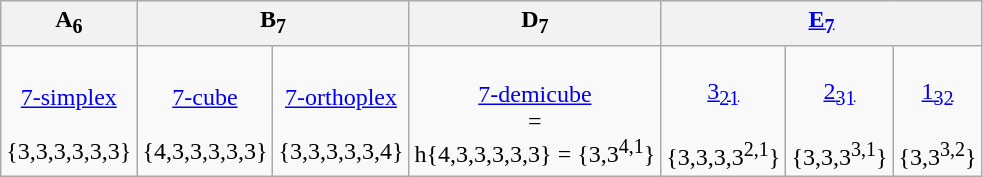<table class=wikitable>
<tr>
<th>A<sub>6</sub></th>
<th colspan=2>B<sub>7</sub></th>
<th>D<sub>7</sub></th>
<th colspan=3><a href='#'>E<sub>7</sub></a></th>
</tr>
<tr align=center>
<td><br><a href='#'>7-simplex</a><br><br>{3,3,3,3,3,3}</td>
<td><br><a href='#'>7-cube</a><br><br>{4,3,3,3,3,3}</td>
<td><br><a href='#'>7-orthoplex</a><br><br>{3,3,3,3,3,4}</td>
<td><br><a href='#'>7-demicube</a><br> = <br>h{4,3,3,3,3,3} = {3,3<sup>4,1</sup>}</td>
<td><br><a href='#'>3<sub>21</sub></a><br><br>{3,3,3,3<sup>2,1</sup>}</td>
<td><br><a href='#'>2<sub>31</sub></a><br><br>{3,3,3<sup>3,1</sup>}</td>
<td><br><a href='#'>1<sub>32</sub></a><br><br>{3,3<sup>3,2</sup>}</td>
</tr>
</table>
